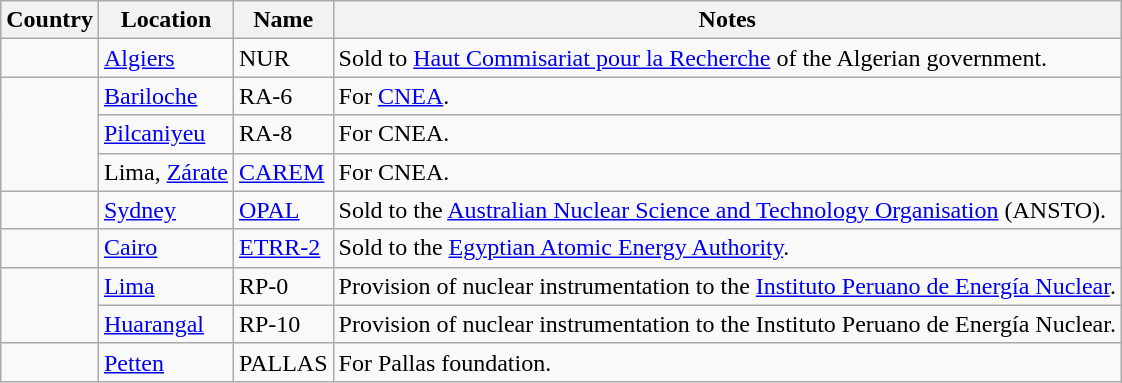<table class="wikitable">
<tr>
<th>Country</th>
<th>Location</th>
<th>Name</th>
<th>Notes</th>
</tr>
<tr>
<td></td>
<td><a href='#'>Algiers</a></td>
<td>NUR</td>
<td>Sold to <a href='#'>Haut Commisariat pour la Recherche</a> of the Algerian government.</td>
</tr>
<tr>
<td rowspan=3></td>
<td><a href='#'>Bariloche</a></td>
<td>RA-6</td>
<td>For <a href='#'>CNEA</a>.</td>
</tr>
<tr>
<td><a href='#'>Pilcaniyeu</a></td>
<td>RA-8</td>
<td>For CNEA.</td>
</tr>
<tr>
<td>Lima, <a href='#'>Zárate</a></td>
<td><a href='#'>CAREM</a></td>
<td>For CNEA.</td>
</tr>
<tr>
<td></td>
<td><a href='#'>Sydney</a></td>
<td><a href='#'>OPAL</a></td>
<td>Sold to the <a href='#'>Australian Nuclear Science and Technology Organisation</a> (ANSTO).</td>
</tr>
<tr>
<td></td>
<td><a href='#'>Cairo</a></td>
<td><a href='#'>ETRR-2</a></td>
<td>Sold to the <a href='#'>Egyptian Atomic Energy Authority</a>.</td>
</tr>
<tr>
<td rowspan=2></td>
<td><a href='#'>Lima</a></td>
<td>RP-0</td>
<td>Provision of nuclear instrumentation to the <a href='#'>Instituto Peruano de Energía Nuclear</a>.</td>
</tr>
<tr>
<td><a href='#'>Huarangal</a></td>
<td>RP-10</td>
<td>Provision of nuclear instrumentation to the Instituto Peruano de Energía Nuclear.</td>
</tr>
<tr>
<td></td>
<td><a href='#'>Petten</a></td>
<td>PALLAS</td>
<td>For Pallas foundation.</td>
</tr>
</table>
